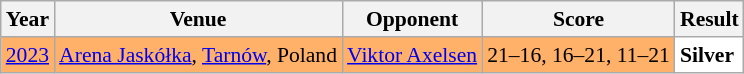<table class="sortable wikitable" style="font-size: 90%;">
<tr>
<th>Year</th>
<th>Venue</th>
<th>Opponent</th>
<th>Score</th>
<th>Result</th>
</tr>
<tr style="background:#FFB069">
<td align="center"><a href='#'>2023</a></td>
<td align="left"><a href='#'>Arena Jaskółka</a>, <a href='#'>Tarnów</a>, Poland</td>
<td align="left"> <a href='#'>Viktor Axelsen</a></td>
<td align="left">21–16, 16–21, 11–21</td>
<td style="text-align:left; background:white"> <strong>Silver</strong></td>
</tr>
</table>
